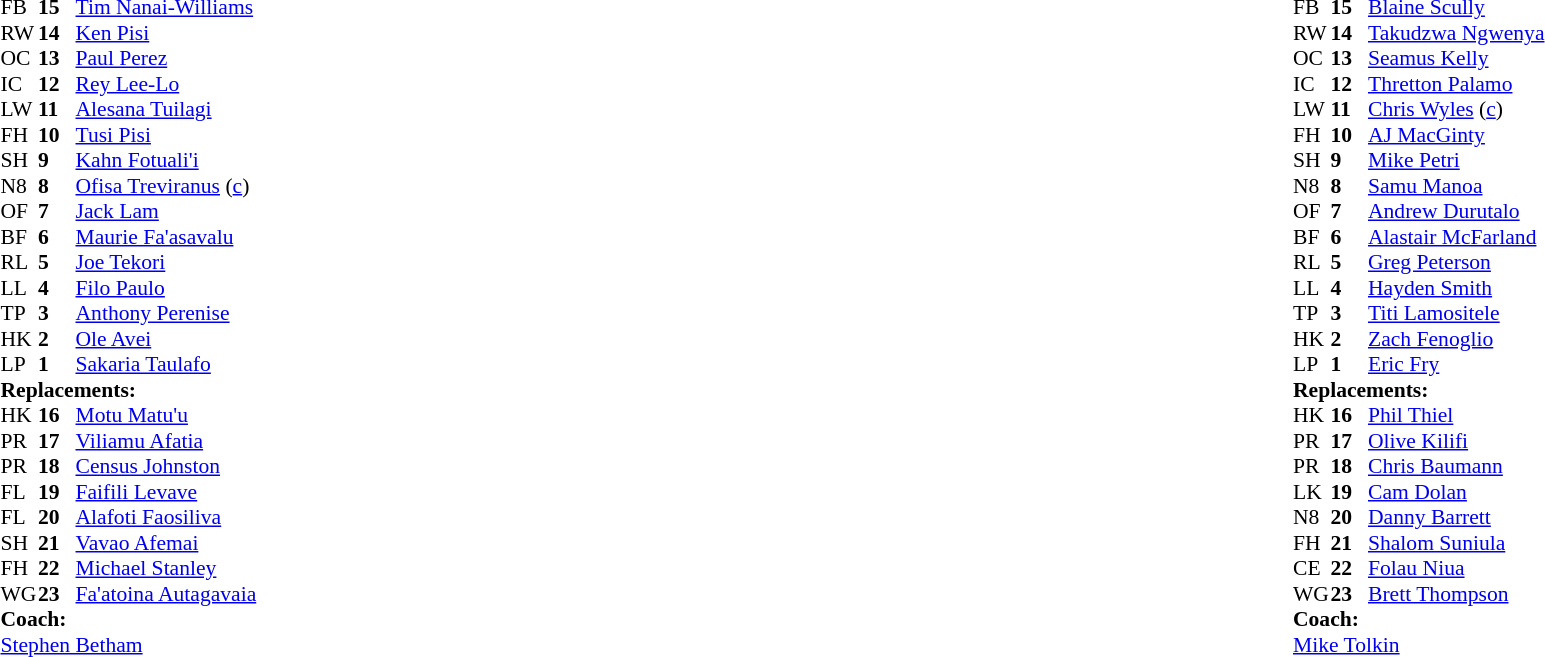<table style="width:100%">
<tr>
<td style="vertical-align:top; width:50%"><br><table style="font-size: 90%" cellspacing="0" cellpadding="0">
<tr>
<th width="25"></th>
<th width="25"></th>
</tr>
<tr>
<td>FB</td>
<td><strong>15</strong></td>
<td><a href='#'>Tim Nanai-Williams</a></td>
</tr>
<tr>
<td>RW</td>
<td><strong>14</strong></td>
<td><a href='#'>Ken Pisi</a></td>
</tr>
<tr>
<td>OC</td>
<td><strong>13</strong></td>
<td><a href='#'>Paul Perez</a></td>
</tr>
<tr>
<td>IC</td>
<td><strong>12</strong></td>
<td><a href='#'>Rey Lee-Lo</a></td>
<td></td>
<td></td>
<td></td>
</tr>
<tr>
<td>LW</td>
<td><strong>11</strong></td>
<td><a href='#'>Alesana Tuilagi</a></td>
<td></td>
<td></td>
</tr>
<tr>
<td>FH</td>
<td><strong>10</strong></td>
<td><a href='#'>Tusi Pisi</a></td>
<td></td>
<td></td>
<td></td>
<td></td>
</tr>
<tr>
<td>SH</td>
<td><strong>9</strong></td>
<td><a href='#'>Kahn Fotuali'i</a></td>
</tr>
<tr>
<td>N8</td>
<td><strong>8</strong></td>
<td><a href='#'>Ofisa Treviranus</a> (<a href='#'>c</a>)</td>
</tr>
<tr>
<td>OF</td>
<td><strong>7</strong></td>
<td><a href='#'>Jack Lam</a></td>
</tr>
<tr>
<td>BF</td>
<td><strong>6</strong></td>
<td><a href='#'>Maurie Fa'asavalu</a></td>
<td></td>
<td></td>
</tr>
<tr>
<td>RL</td>
<td><strong>5</strong></td>
<td><a href='#'>Joe Tekori</a></td>
<td></td>
<td></td>
</tr>
<tr>
<td>LL</td>
<td><strong>4</strong></td>
<td><a href='#'>Filo Paulo</a></td>
</tr>
<tr>
<td>TP</td>
<td><strong>3</strong></td>
<td><a href='#'>Anthony Perenise</a></td>
<td></td>
<td></td>
</tr>
<tr>
<td>HK</td>
<td><strong>2</strong></td>
<td><a href='#'>Ole Avei</a></td>
<td></td>
<td></td>
</tr>
<tr>
<td>LP</td>
<td><strong>1</strong></td>
<td><a href='#'>Sakaria Taulafo</a></td>
</tr>
<tr>
<td colspan=3><strong>Replacements:</strong></td>
</tr>
<tr>
<td>HK</td>
<td><strong>16</strong></td>
<td><a href='#'>Motu Matu'u</a></td>
<td></td>
<td></td>
</tr>
<tr>
<td>PR</td>
<td><strong>17</strong></td>
<td><a href='#'>Viliamu Afatia</a></td>
</tr>
<tr>
<td>PR</td>
<td><strong>18</strong></td>
<td><a href='#'>Census Johnston</a></td>
<td></td>
<td></td>
</tr>
<tr>
<td>FL</td>
<td><strong>19</strong></td>
<td><a href='#'>Faifili Levave</a></td>
<td></td>
<td></td>
</tr>
<tr>
<td>FL</td>
<td><strong>20</strong></td>
<td><a href='#'>Alafoti Faosiliva</a></td>
<td></td>
<td></td>
</tr>
<tr>
<td>SH</td>
<td><strong>21</strong></td>
<td><a href='#'>Vavao Afemai</a></td>
</tr>
<tr>
<td>FH</td>
<td><strong>22</strong></td>
<td><a href='#'>Michael Stanley</a></td>
<td></td>
<td></td>
<td></td>
<td></td>
</tr>
<tr>
<td>WG</td>
<td><strong>23</strong></td>
<td><a href='#'>Fa'atoina Autagavaia</a></td>
<td></td>
<td></td>
</tr>
<tr>
<td colspan=3><strong>Coach:</strong></td>
</tr>
<tr>
<td colspan="4"> <a href='#'>Stephen Betham</a></td>
</tr>
</table>
</td>
<td style="vertical-align:top"></td>
<td style="vertical-align:top; width:50%"><br><table style="font-size: 90%" cellspacing="0" cellpadding="0" align="center">
<tr>
<th width="25"></th>
<th width="25"></th>
</tr>
<tr>
<td>FB</td>
<td><strong>15</strong></td>
<td><a href='#'>Blaine Scully</a></td>
<td></td>
<td></td>
</tr>
<tr>
<td>RW</td>
<td><strong>14</strong></td>
<td><a href='#'>Takudzwa Ngwenya</a></td>
</tr>
<tr>
<td>OC</td>
<td><strong>13</strong></td>
<td><a href='#'>Seamus Kelly</a></td>
</tr>
<tr>
<td>IC</td>
<td><strong>12</strong></td>
<td><a href='#'>Thretton Palamo</a></td>
</tr>
<tr>
<td>LW</td>
<td><strong>11</strong></td>
<td><a href='#'>Chris Wyles</a> (<a href='#'>c</a>)</td>
</tr>
<tr>
<td>FH</td>
<td><strong>10</strong></td>
<td><a href='#'>AJ MacGinty</a></td>
</tr>
<tr>
<td>SH</td>
<td><strong>9</strong></td>
<td><a href='#'>Mike Petri</a></td>
</tr>
<tr>
<td>N8</td>
<td><strong>8</strong></td>
<td><a href='#'>Samu Manoa</a></td>
</tr>
<tr>
<td>OF</td>
<td><strong>7</strong></td>
<td><a href='#'>Andrew Durutalo</a></td>
</tr>
<tr>
<td>BF</td>
<td><strong>6</strong></td>
<td><a href='#'>Alastair McFarland</a></td>
</tr>
<tr>
<td>RL</td>
<td><strong>5</strong></td>
<td><a href='#'>Greg Peterson</a></td>
<td></td>
<td></td>
</tr>
<tr>
<td>LL</td>
<td><strong>4</strong></td>
<td><a href='#'>Hayden Smith</a></td>
<td></td>
<td></td>
</tr>
<tr>
<td>TP</td>
<td><strong>3</strong></td>
<td><a href='#'>Titi Lamositele</a></td>
<td></td>
<td></td>
</tr>
<tr>
<td>HK</td>
<td><strong>2</strong></td>
<td><a href='#'>Zach Fenoglio</a></td>
<td></td>
<td></td>
</tr>
<tr>
<td>LP</td>
<td><strong>1</strong></td>
<td><a href='#'>Eric Fry</a></td>
<td></td>
<td></td>
</tr>
<tr>
<td colspan=3><strong>Replacements:</strong></td>
</tr>
<tr>
<td>HK</td>
<td><strong>16</strong></td>
<td><a href='#'>Phil Thiel</a></td>
<td></td>
<td></td>
</tr>
<tr>
<td>PR</td>
<td><strong>17</strong></td>
<td><a href='#'>Olive Kilifi</a></td>
<td></td>
<td></td>
</tr>
<tr>
<td>PR</td>
<td><strong>18</strong></td>
<td><a href='#'>Chris Baumann</a></td>
<td></td>
<td></td>
</tr>
<tr>
<td>LK</td>
<td><strong>19</strong></td>
<td><a href='#'>Cam Dolan</a></td>
<td></td>
<td></td>
</tr>
<tr>
<td>N8</td>
<td><strong>20</strong></td>
<td><a href='#'>Danny Barrett</a></td>
<td></td>
<td></td>
</tr>
<tr>
<td>FH</td>
<td><strong>21</strong></td>
<td><a href='#'>Shalom Suniula</a></td>
</tr>
<tr>
<td>CE</td>
<td><strong>22</strong></td>
<td><a href='#'>Folau Niua</a></td>
</tr>
<tr>
<td>WG</td>
<td><strong>23</strong></td>
<td><a href='#'>Brett Thompson</a></td>
<td></td>
<td></td>
</tr>
<tr>
<td colspan=3><strong>Coach:</strong></td>
</tr>
<tr>
<td colspan="4"> <a href='#'>Mike Tolkin</a></td>
</tr>
</table>
</td>
</tr>
</table>
